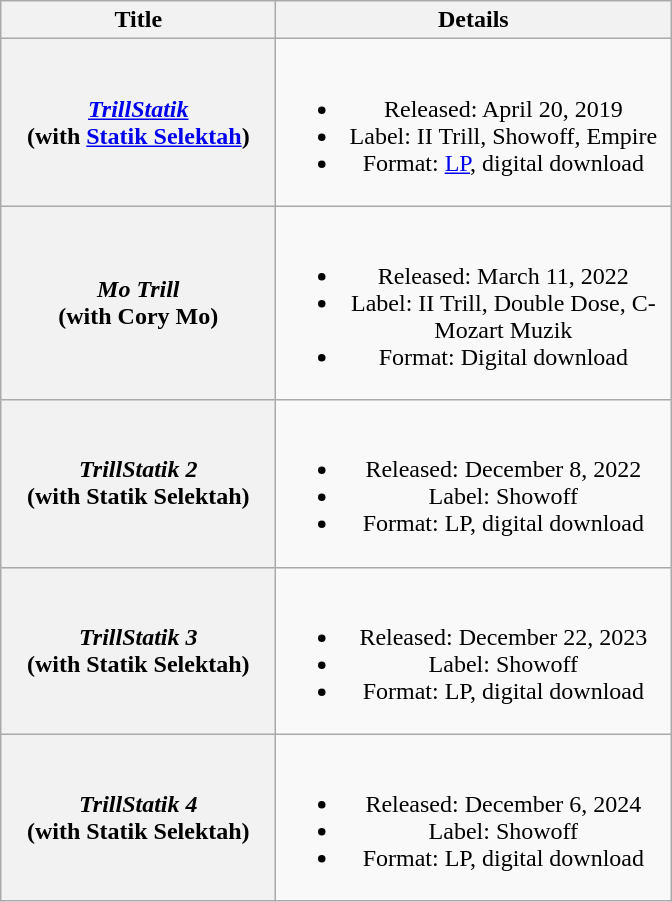<table class="wikitable plainrowheaders" style="text-align:center;">
<tr>
<th scope="col" style="width:11em;">Title</th>
<th scope="col" style="width:16em;">Details</th>
</tr>
<tr>
<th scope="row"><em><a href='#'>TrillStatik</a></em><br><span>(with <a href='#'>Statik Selektah</a>)</span></th>
<td><br><ul><li>Released: April 20, 2019</li><li>Label: II Trill, Showoff, Empire</li><li>Format: <a href='#'>LP</a>, digital download</li></ul></td>
</tr>
<tr>
<th scope="row"><em>Mo Trill</em><br><span>(with Cory Mo)</span></th>
<td><br><ul><li>Released: March 11, 2022</li><li>Label: II Trill, Double Dose, C-Mozart Muzik</li><li>Format: Digital download</li></ul></td>
</tr>
<tr>
<th scope="row"><em>TrillStatik 2</em><br><span>(with Statik Selektah)</span></th>
<td><br><ul><li>Released: December 8, 2022</li><li>Label: Showoff</li><li>Format: LP, digital download</li></ul></td>
</tr>
<tr>
<th scope="row"><em>TrillStatik 3</em><br><span>(with Statik Selektah)</span></th>
<td><br><ul><li>Released: December 22, 2023</li><li>Label: Showoff</li><li>Format: LP, digital download</li></ul></td>
</tr>
<tr>
<th scope="row"><em>TrillStatik 4</em><br><span>(with Statik Selektah)</span></th>
<td><br><ul><li>Released: December 6, 2024</li><li>Label: Showoff</li><li>Format: LP, digital download</li></ul></td>
</tr>
</table>
